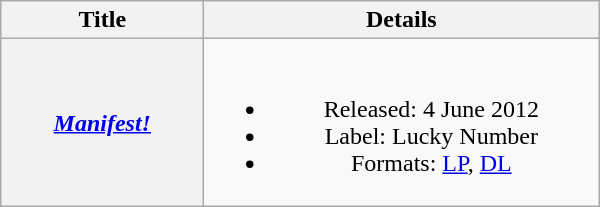<table class="wikitable plainrowheaders" style="text-align:center;" border="1">
<tr>
<th scope="col" style="width:8em;">Title</th>
<th scope="col" style="width:16em;">Details</th>
</tr>
<tr>
<th scope="row"><em><a href='#'>Manifest!</a></em></th>
<td><br><ul><li>Released: 4 June 2012</li><li>Label: Lucky Number</li><li>Formats: <a href='#'>LP</a>, <a href='#'>DL</a></li></ul></td>
</tr>
</table>
